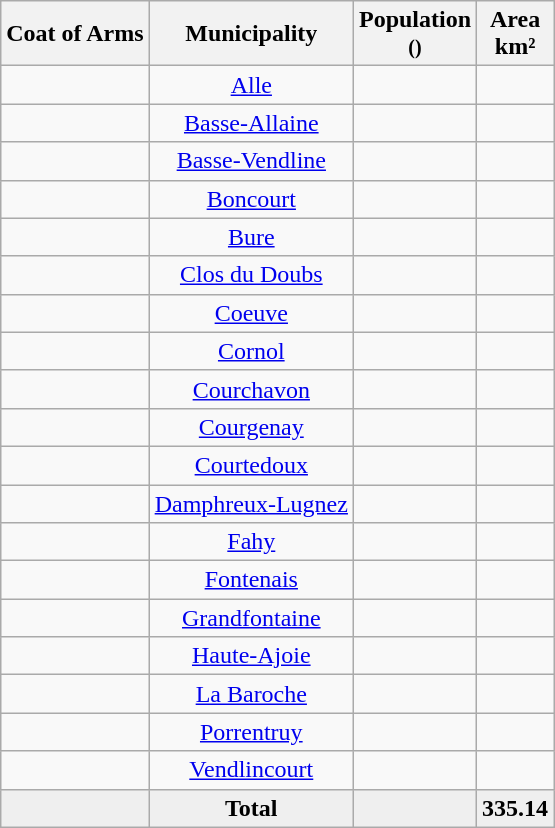<table class="wikitable">
<tr>
<th>Coat of Arms</th>
<th>Municipality</th>
<th>Population<br><small>()</small></th>
<th>Area <br>km²<small></small></th>
</tr>
<tr>
<td align="center"></td>
<td align="center"><a href='#'>Alle</a></td>
<td align="center"></td>
<td align="center"></td>
</tr>
<tr>
<td align="center"></td>
<td align="center"><a href='#'>Basse-Allaine</a></td>
<td align="center"></td>
<td align="center"></td>
</tr>
<tr>
<td align="center"></td>
<td align="center"><a href='#'>Basse-Vendline</a></td>
<td align="center"></td>
<td align="center"></td>
</tr>
<tr>
<td align="center"></td>
<td align="center"><a href='#'>Boncourt</a></td>
<td align="center"></td>
<td align="center"></td>
</tr>
<tr>
<td align="center"></td>
<td align="center"><a href='#'>Bure</a></td>
<td align="center"></td>
<td align="center"></td>
</tr>
<tr>
<td align="center"></td>
<td align="center"><a href='#'>Clos du Doubs</a></td>
<td align="center"></td>
<td align="center"></td>
</tr>
<tr>
<td align="center"></td>
<td align="center"><a href='#'>Coeuve</a></td>
<td align="center"></td>
<td align="center"></td>
</tr>
<tr>
<td align="center"></td>
<td align="center"><a href='#'>Cornol</a></td>
<td align="center"></td>
<td align="center"></td>
</tr>
<tr>
<td align="center"></td>
<td align="center"><a href='#'>Courchavon</a></td>
<td align="center"></td>
<td align="center"></td>
</tr>
<tr>
<td align="center"></td>
<td align="center"><a href='#'>Courgenay</a></td>
<td align="center"></td>
<td align="center"></td>
</tr>
<tr>
<td align="center"></td>
<td align="center"><a href='#'>Courtedoux</a></td>
<td align="center"></td>
<td align="center"></td>
</tr>
<tr>
<td align="center"></td>
<td align="center"><a href='#'>Damphreux-Lugnez</a></td>
<td align="center"></td>
<td align="center"></td>
</tr>
<tr>
<td align="center"></td>
<td align="center"><a href='#'>Fahy</a></td>
<td align="center"></td>
<td align="center"></td>
</tr>
<tr>
<td align="center"></td>
<td align="center"><a href='#'>Fontenais</a></td>
<td align="center"></td>
<td align="center"></td>
</tr>
<tr>
<td align="center"></td>
<td align="center"><a href='#'>Grandfontaine</a></td>
<td align="center"></td>
<td align="center"></td>
</tr>
<tr>
<td align="center"></td>
<td align="center"><a href='#'>Haute-Ajoie</a></td>
<td align="center"></td>
<td align="center"></td>
</tr>
<tr>
<td align="center"></td>
<td align="center"><a href='#'>La Baroche</a></td>
<td align="center"></td>
<td align="center"></td>
</tr>
<tr>
<td align="center"></td>
<td align="center"><a href='#'>Porrentruy</a></td>
<td align="center"></td>
<td align="center"></td>
</tr>
<tr>
<td align="center"></td>
<td align="center"><a href='#'>Vendlincourt</a></td>
<td align="center"></td>
<td align="center"></td>
</tr>
<tr>
<td bgcolor="#EFEFEF"></td>
<td bgcolor="#EFEFEF" align="center"><strong>Total</strong></td>
<td bgcolor="#EFEFEF" align="center"></td>
<td bgcolor="#EFEFEF" align="center"><strong>335.14</strong></td>
</tr>
</table>
